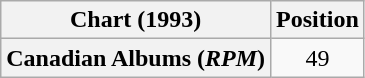<table class="wikitable plainrowheaders">
<tr>
<th scope="col">Chart (1993)</th>
<th scope="col">Position</th>
</tr>
<tr>
<th scope="row">Canadian Albums (<em>RPM</em>)</th>
<td align=center>49</td>
</tr>
</table>
